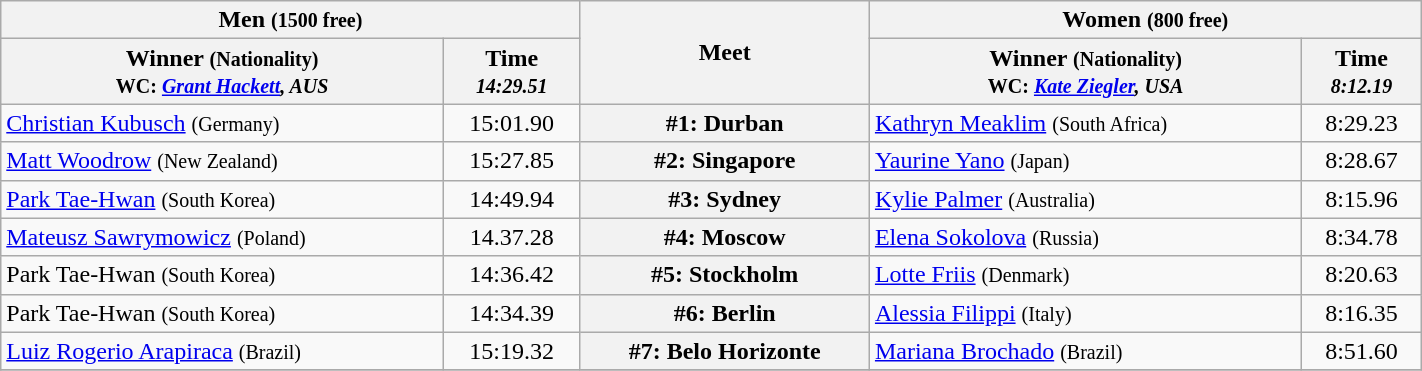<table class=wikitable width="75%">
<tr>
<th colspan="2">Men <small>(1500 free)</small></th>
<th rowspan="2">Meet</th>
<th colspan="2">Women <small>(800 free)</small></th>
</tr>
<tr>
<th>Winner <small>(Nationality)<br> WC: <em><a href='#'>Grant Hackett</a>, AUS</em></small></th>
<th>Time <br><small> <em>14:29.51</em> </small></th>
<th>Winner <small>(Nationality)<br>WC: <em><a href='#'>Kate Ziegler</a>, USA</em></small></th>
<th>Time<br><small><em>8:12.19</em></small></th>
</tr>
<tr>
<td> <a href='#'>Christian Kubusch</a> <small>(Germany)</small></td>
<td align=center>15:01.90</td>
<th align=center>#1: Durban</th>
<td> <a href='#'>Kathryn Meaklim</a> <small>(South Africa)</small></td>
<td align=center>8:29.23</td>
</tr>
<tr>
<td> <a href='#'>Matt Woodrow</a> <small>(New Zealand)</small></td>
<td align=center>15:27.85</td>
<th align=center>#2: Singapore</th>
<td> <a href='#'>Yaurine Yano</a> <small>(Japan)</small></td>
<td align=center>8:28.67</td>
</tr>
<tr>
<td> <a href='#'>Park Tae-Hwan</a> <small>(South Korea)</small></td>
<td align=center>14:49.94</td>
<th align=center>#3: Sydney</th>
<td> <a href='#'>Kylie Palmer</a> <small>(Australia)</small></td>
<td align=center>8:15.96</td>
</tr>
<tr>
<td> <a href='#'>Mateusz Sawrymowicz</a> <small>(Poland)</small></td>
<td align=center>14.37.28</td>
<th align=center>#4: Moscow</th>
<td> <a href='#'>Elena Sokolova</a> <small>(Russia)</small></td>
<td align=center>8:34.78</td>
</tr>
<tr>
<td> Park Tae-Hwan <small>(South Korea)</small></td>
<td align=center>14:36.42</td>
<th align=center>#5: Stockholm</th>
<td> <a href='#'>Lotte Friis</a> <small>(Denmark)</small></td>
<td align=center>8:20.63</td>
</tr>
<tr>
<td> Park Tae-Hwan <small>(South Korea)</small></td>
<td align=center>14:34.39</td>
<th align=center>#6: Berlin</th>
<td> <a href='#'>Alessia Filippi</a> <small>(Italy)</small></td>
<td align=center>8:16.35</td>
</tr>
<tr>
<td> <a href='#'>Luiz Rogerio Arapiraca</a> <small>(Brazil)</small></td>
<td align=center>15:19.32</td>
<th align=center>#7: Belo Horizonte</th>
<td> <a href='#'>Mariana Brochado</a> <small>(Brazil)</small></td>
<td align=center>8:51.60</td>
</tr>
<tr>
</tr>
</table>
